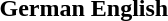<table>
<tr>
<th>German</th>
<th>English</th>
</tr>
<tr>
<td></td>
<td></td>
</tr>
</table>
